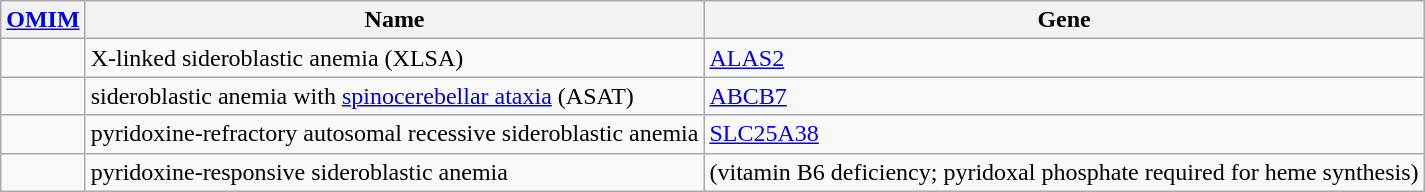<table class="wikitable">
<tr>
<th><a href='#'>OMIM</a></th>
<th>Name</th>
<th>Gene</th>
</tr>
<tr>
<td></td>
<td>X-linked sideroblastic anemia (XLSA)</td>
<td><a href='#'>ALAS2</a></td>
</tr>
<tr>
<td></td>
<td>sideroblastic anemia with <a href='#'>spinocerebellar ataxia</a> (ASAT)</td>
<td><a href='#'>ABCB7</a></td>
</tr>
<tr>
<td></td>
<td>pyridoxine-refractory autosomal recessive sideroblastic anemia</td>
<td><a href='#'>SLC25A38</a></td>
</tr>
<tr>
<td></td>
<td>pyridoxine-responsive sideroblastic anemia</td>
<td>(vitamin B6 deficiency; pyridoxal phosphate required for heme synthesis)</td>
</tr>
</table>
